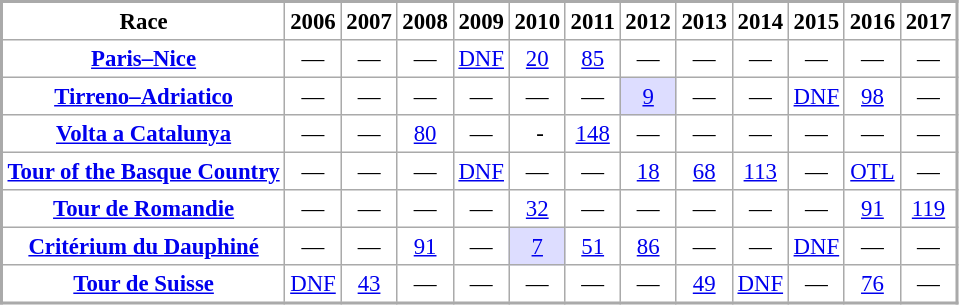<table cellpadding="3" cellspacing="0" border="1" style="font-size: 95%; border: #aaa solid 2px; border-collapse: collapse;">
<tr>
<th>Race</th>
<th scope="col">2006</th>
<th scope="col">2007</th>
<th scope="col">2008</th>
<th scope="col">2009</th>
<th scope="col">2010</th>
<th scope="col">2011</th>
<th scope="col">2012</th>
<th scope="col">2013</th>
<th scope="col">2014</th>
<th scope="col">2015</th>
<th scope="col">2016</th>
<th scope="col">2017</th>
</tr>
<tr align="center">
<td style="text-align:center;"><strong><a href='#'>Paris–Nice</a></strong></td>
<td>—</td>
<td>—</td>
<td>—</td>
<td style="text-align:center;"><a href='#'>DNF</a></td>
<td style="text-align:center;"><a href='#'>20</a></td>
<td style="text-align:center;"><a href='#'>85</a></td>
<td>—</td>
<td>—</td>
<td>—</td>
<td>—</td>
<td>—</td>
<td>—</td>
</tr>
<tr align="center">
<td style="text-align:center;"><strong><a href='#'>Tirreno–Adriatico</a></strong></td>
<td>—</td>
<td>—</td>
<td>—</td>
<td>—</td>
<td>—</td>
<td>—</td>
<td style="background:#ddf;"><a href='#'>9</a></td>
<td>—</td>
<td>—</td>
<td style="text-align:center;"><a href='#'>DNF</a></td>
<td><a href='#'>98</a></td>
<td>—</td>
</tr>
<tr align="center">
<td style="text-align:center;"><strong><a href='#'>Volta a Catalunya</a></strong></td>
<td>—</td>
<td>—</td>
<td style="text-align:center;"><a href='#'>80</a></td>
<td>—</td>
<td style="text-align:center;"> -</td>
<td style="text-align:center;"><a href='#'>148</a></td>
<td>—</td>
<td>—</td>
<td>—</td>
<td>—</td>
<td>—</td>
<td>—</td>
</tr>
<tr align="center">
<td style="text-align:center;"><strong><a href='#'>Tour of the Basque Country</a></strong></td>
<td>—</td>
<td>—</td>
<td>—</td>
<td style="text-align:center;"><a href='#'>DNF</a></td>
<td>—</td>
<td>—</td>
<td style="text-align:center;"><a href='#'>18</a></td>
<td style="text-align:center;"><a href='#'>68</a></td>
<td style="text-align:center;"><a href='#'>113</a></td>
<td>—</td>
<td><a href='#'>OTL</a></td>
<td>—</td>
</tr>
<tr align="center">
<td style="text-align:center;"><strong><a href='#'>Tour de Romandie</a></strong></td>
<td>—</td>
<td>—</td>
<td>—</td>
<td>—</td>
<td style="text-align:center;"><a href='#'>32</a></td>
<td>—</td>
<td>—</td>
<td>—</td>
<td>—</td>
<td>—</td>
<td><a href='#'>91</a></td>
<td><a href='#'>119</a></td>
</tr>
<tr align="center">
<td style="text-align:center;"><strong><a href='#'>Critérium du Dauphiné</a></strong></td>
<td>—</td>
<td>—</td>
<td style="text-align:center;"><a href='#'>91</a></td>
<td>—</td>
<td style="background:#ddf;"><a href='#'>7</a></td>
<td style="text-align:center;"><a href='#'>51</a></td>
<td style="text-align:center;"><a href='#'>86</a></td>
<td>—</td>
<td>—</td>
<td style="text-align:center;"><a href='#'>DNF</a></td>
<td>—</td>
<td>—</td>
</tr>
<tr align="center">
<td style="text-align:center;"><strong><a href='#'>Tour de Suisse</a></strong></td>
<td style="text-align:center;"><a href='#'>DNF</a></td>
<td style="text-align:center;"><a href='#'>43</a></td>
<td>—</td>
<td>—</td>
<td>—</td>
<td>—</td>
<td>—</td>
<td style="text-align:center;"><a href='#'>49</a></td>
<td style="text-align:center;"><a href='#'>DNF</a></td>
<td>—</td>
<td><a href='#'>76</a></td>
<td>—</td>
</tr>
</table>
